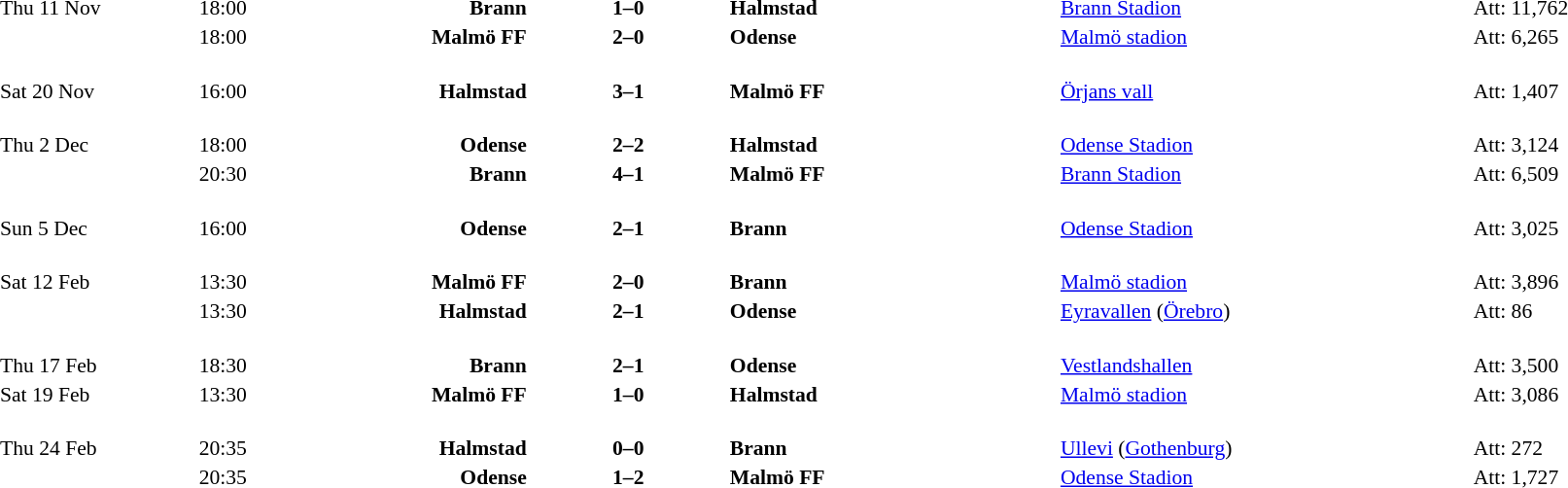<table cellspacing=1 width=90%>
<tr>
<th width=12%></th>
<th width=10%></th>
<th width=10%></th>
<th width=12%></th>
<th width=20%></th>
<th width=25%></th>
<th width=10%></th>
</tr>
<tr style=font-size:90%>
<td>Thu 11 Nov</td>
<td>18:00</td>
<td align=right><strong>Brann</strong></td>
<td align=center><strong>1–0</strong></td>
<td align=left><strong>Halmstad</strong></td>
<td><a href='#'>Brann Stadion</a></td>
<td>Att: 11,762</td>
<td></td>
</tr>
<tr style=font-size:90%>
<td></td>
<td>18:00</td>
<td align=right><strong>Malmö FF</strong></td>
<td align=center><strong>2–0</strong></td>
<td align=left><strong>Odense</strong></td>
<td><a href='#'>Malmö stadion</a></td>
<td>Att: 6,265</td>
</tr>
<tr style=font-size:90%>
<td><br>Sat 20 Nov</td>
<td><br>16:00</td>
<td align=right><br><strong>Halmstad</strong></td>
<td align=center><br><strong>3–1</strong></td>
<td align=left><br><strong>Malmö FF</strong></td>
<td><br><a href='#'>Örjans vall</a></td>
<td><br>Att: 1,407</td>
</tr>
<tr style=font-size:90%>
<td><br>Thu 2 Dec</td>
<td><br>18:00</td>
<td align=right><br><strong>Odense</strong></td>
<td align=center><br><strong>2–2</strong></td>
<td align=left><br><strong>Halmstad</strong></td>
<td><br><a href='#'>Odense Stadion</a></td>
<td><br>Att: 3,124</td>
<td></td>
</tr>
<tr style=font-size:90%>
<td></td>
<td>20:30</td>
<td align=right><strong>Brann</strong></td>
<td align=center><strong>4–1</strong></td>
<td align=left><strong>Malmö FF</strong></td>
<td><a href='#'>Brann Stadion</a></td>
<td>Att: 6,509</td>
</tr>
<tr style=font-size:90%>
<td><br>Sun 5 Dec</td>
<td><br>16:00</td>
<td align=right><br><strong>Odense</strong></td>
<td align=center><br><strong>2–1</strong></td>
<td align=left><br><strong>Brann</strong></td>
<td><br><a href='#'>Odense Stadion</a></td>
<td><br>Att: 3,025</td>
</tr>
<tr style=font-size:90%>
<td><br>Sat 12 Feb</td>
<td><br>13:30</td>
<td align=right><br><strong>Malmö FF</strong></td>
<td align=center><br><strong>2–0</strong></td>
<td align=left><br><strong>Brann</strong></td>
<td><br><a href='#'>Malmö stadion</a></td>
<td><br>Att: 3,896</td>
<td></td>
</tr>
<tr style=font-size:90%>
<td></td>
<td>13:30</td>
<td align=right><strong>Halmstad</strong></td>
<td align=center><strong>2–1</strong></td>
<td align=left><strong>Odense</strong></td>
<td><a href='#'>Eyravallen</a> (<a href='#'>Örebro</a>)</td>
<td>Att: 86</td>
</tr>
<tr style=font-size:90%>
<td><br>Thu 17 Feb</td>
<td><br>18:30</td>
<td align=right><br><strong>Brann</strong></td>
<td align=center><br><strong>2–1</strong></td>
<td align=left><br><strong>Odense</strong></td>
<td><br><a href='#'>Vestlandshallen</a></td>
<td><br>Att: 3,500</td>
<td></td>
</tr>
<tr style=font-size:90%>
<td>Sat 19 Feb</td>
<td>13:30</td>
<td align=right><strong>Malmö FF</strong></td>
<td align=center><strong>1–0</strong></td>
<td align=left><strong>Halmstad</strong></td>
<td><a href='#'>Malmö stadion</a></td>
<td>Att: 3,086</td>
</tr>
<tr style=font-size:90%>
<td><br>Thu 24 Feb</td>
<td><br>20:35</td>
<td align=right><br><strong>Halmstad</strong></td>
<td align=center><br><strong>0–0</strong></td>
<td align=left><br><strong>Brann</strong></td>
<td><br><a href='#'>Ullevi</a> (<a href='#'>Gothenburg</a>)</td>
<td><br>Att: 272</td>
<td></td>
</tr>
<tr style=font-size:90%>
<td></td>
<td>20:35</td>
<td align=right><strong>Odense</strong></td>
<td align=center><strong>1–2</strong></td>
<td align=left><strong>Malmö FF</strong></td>
<td><a href='#'>Odense Stadion</a></td>
<td>Att: 1,727</td>
</tr>
</table>
